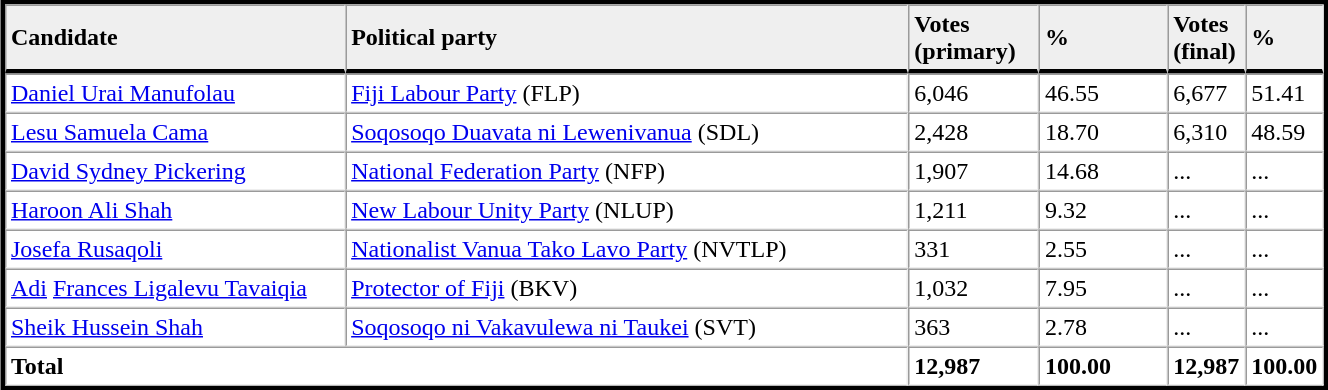<table table width="70%" border="1" align="center" cellpadding=3 cellspacing=0 style="margin:5px; border:3px solid;">
<tr>
<td td width="27%" style="border-bottom:3px solid; background:#efefef;"><strong>Candidate</strong></td>
<td td width="45%" style="border-bottom:3px solid; background:#efefef;"><strong>Political party</strong></td>
<td td width="10%" style="border-bottom:3px solid; background:#efefef;"><strong>Votes<br>(primary)</strong></td>
<td td width="10%" style="border-bottom:3px solid; background:#efefef;"><strong>%</strong></td>
<td td width="4%" style="border-bottom:3px solid; background:#efefef;"><strong>Votes<br>(final)</strong></td>
<td td width="4%" style="border-bottom:3px solid; background:#efefef;"><strong>%</strong></td>
</tr>
<tr>
<td><a href='#'>Daniel Urai Manufolau</a></td>
<td><a href='#'>Fiji Labour Party</a> (FLP)</td>
<td>6,046</td>
<td>46.55</td>
<td>6,677</td>
<td>51.41</td>
</tr>
<tr>
<td><a href='#'>Lesu Samuela Cama</a></td>
<td><a href='#'>Soqosoqo Duavata ni Lewenivanua</a> (SDL)</td>
<td>2,428</td>
<td>18.70</td>
<td>6,310</td>
<td>48.59</td>
</tr>
<tr>
<td><a href='#'>David Sydney Pickering</a></td>
<td><a href='#'>National Federation Party</a> (NFP)</td>
<td>1,907</td>
<td>14.68</td>
<td>...</td>
<td>...</td>
</tr>
<tr>
<td><a href='#'>Haroon Ali Shah</a></td>
<td><a href='#'>New Labour Unity Party</a> (NLUP)</td>
<td>1,211</td>
<td>9.32</td>
<td>...</td>
<td>...</td>
</tr>
<tr>
<td><a href='#'>Josefa Rusaqoli</a></td>
<td><a href='#'>Nationalist Vanua Tako Lavo Party</a> (NVTLP)</td>
<td>331</td>
<td>2.55</td>
<td>...</td>
<td>...</td>
</tr>
<tr>
<td><a href='#'>Adi</a> <a href='#'>Frances Ligalevu Tavaiqia</a></td>
<td><a href='#'>Protector of Fiji</a> (BKV)</td>
<td>1,032</td>
<td>7.95</td>
<td>...</td>
<td>...</td>
</tr>
<tr>
<td><a href='#'>Sheik Hussein Shah</a></td>
<td><a href='#'>Soqosoqo ni Vakavulewa ni Taukei</a> (SVT)</td>
<td>363</td>
<td>2.78</td>
<td>...</td>
<td>...</td>
</tr>
<tr>
<td colspan=2><strong>Total</strong></td>
<td><strong>12,987</strong></td>
<td><strong>100.00</strong></td>
<td><strong>12,987</strong></td>
<td><strong>100.00</strong></td>
</tr>
<tr>
</tr>
</table>
